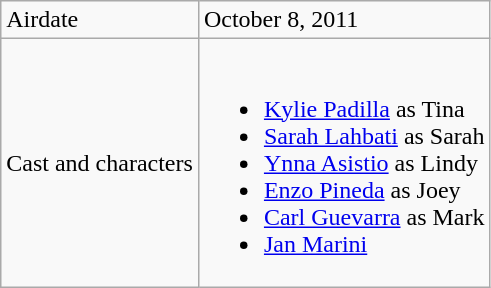<table class="wikitable">
<tr>
<td>Airdate</td>
<td>October 8, 2011</td>
</tr>
<tr>
<td>Cast and characters</td>
<td><br><ul><li><a href='#'>Kylie Padilla</a> as Tina</li><li><a href='#'>Sarah Lahbati</a> as Sarah</li><li><a href='#'>Ynna Asistio</a> as Lindy</li><li><a href='#'>Enzo Pineda</a> as Joey</li><li><a href='#'>Carl Guevarra</a> as Mark</li><li><a href='#'>Jan Marini</a></li></ul></td>
</tr>
</table>
